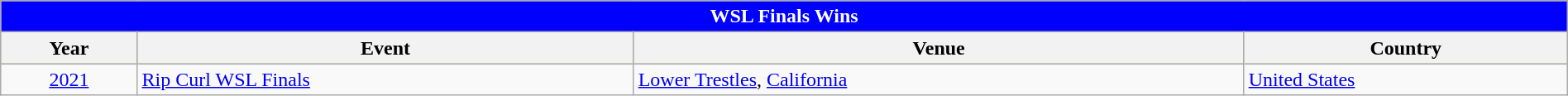<table class="wikitable" style="width:100%;">
<tr bgcolor=skyblue>
<td colspan=4; style="background: blue; color: white" align="center"><strong>WSL Finals Wins</strong></td>
</tr>
<tr bgcolor=#bdb76b>
<th>Year</th>
<th>Event</th>
<th>Venue</th>
<th>Country</th>
</tr>
<tr>
<td style=text-align:center><a href='#'>2021</a></td>
<td><a href='#'>Rip Curl WSL Finals</a></td>
<td><a href='#'>Lower Trestles</a>, <a href='#'>California</a></td>
<td> <a href='#'>United States</a></td>
</tr>
</table>
